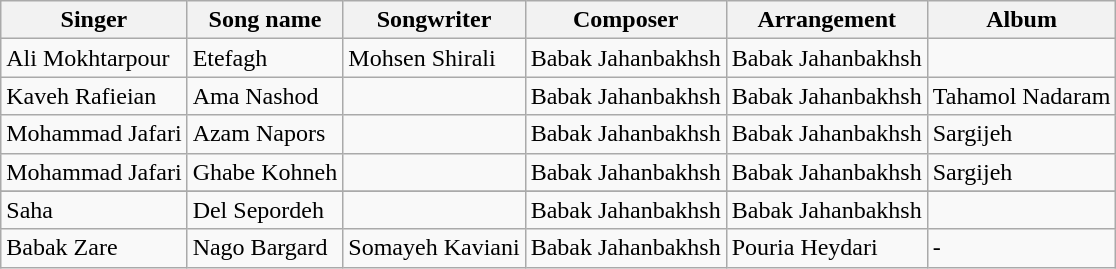<table class="wikitable">
<tr>
<th>Singer</th>
<th>Song name</th>
<th>Songwriter</th>
<th>Composer</th>
<th>Arrangement</th>
<th>Album</th>
</tr>
<tr>
<td>Ali Mokhtarpour</td>
<td>Etefagh</td>
<td>Mohsen Shirali</td>
<td>Babak Jahanbakhsh</td>
<td>Babak Jahanbakhsh</td>
<td></td>
</tr>
<tr>
<td>Kaveh Rafieian</td>
<td>Ama Nashod</td>
<td></td>
<td>Babak Jahanbakhsh</td>
<td>Babak Jahanbakhsh</td>
<td>Tahamol Nadaram</td>
</tr>
<tr>
<td>Mohammad Jafari</td>
<td>Azam Napors</td>
<td></td>
<td>Babak Jahanbakhsh</td>
<td>Babak Jahanbakhsh</td>
<td>Sargijeh</td>
</tr>
<tr>
<td>Mohammad Jafari</td>
<td>Ghabe Kohneh</td>
<td></td>
<td>Babak Jahanbakhsh</td>
<td>Babak Jahanbakhsh</td>
<td>Sargijeh</td>
</tr>
<tr>
</tr>
<tr>
<td>Saha</td>
<td>Del Sepordeh</td>
<td></td>
<td>Babak Jahanbakhsh</td>
<td>Babak Jahanbakhsh</td>
<td></td>
</tr>
<tr>
<td>Babak Zare</td>
<td>Nago Bargard</td>
<td>Somayeh Kaviani</td>
<td>Babak Jahanbakhsh</td>
<td>Pouria Heydari</td>
<td>-</td>
</tr>
</table>
